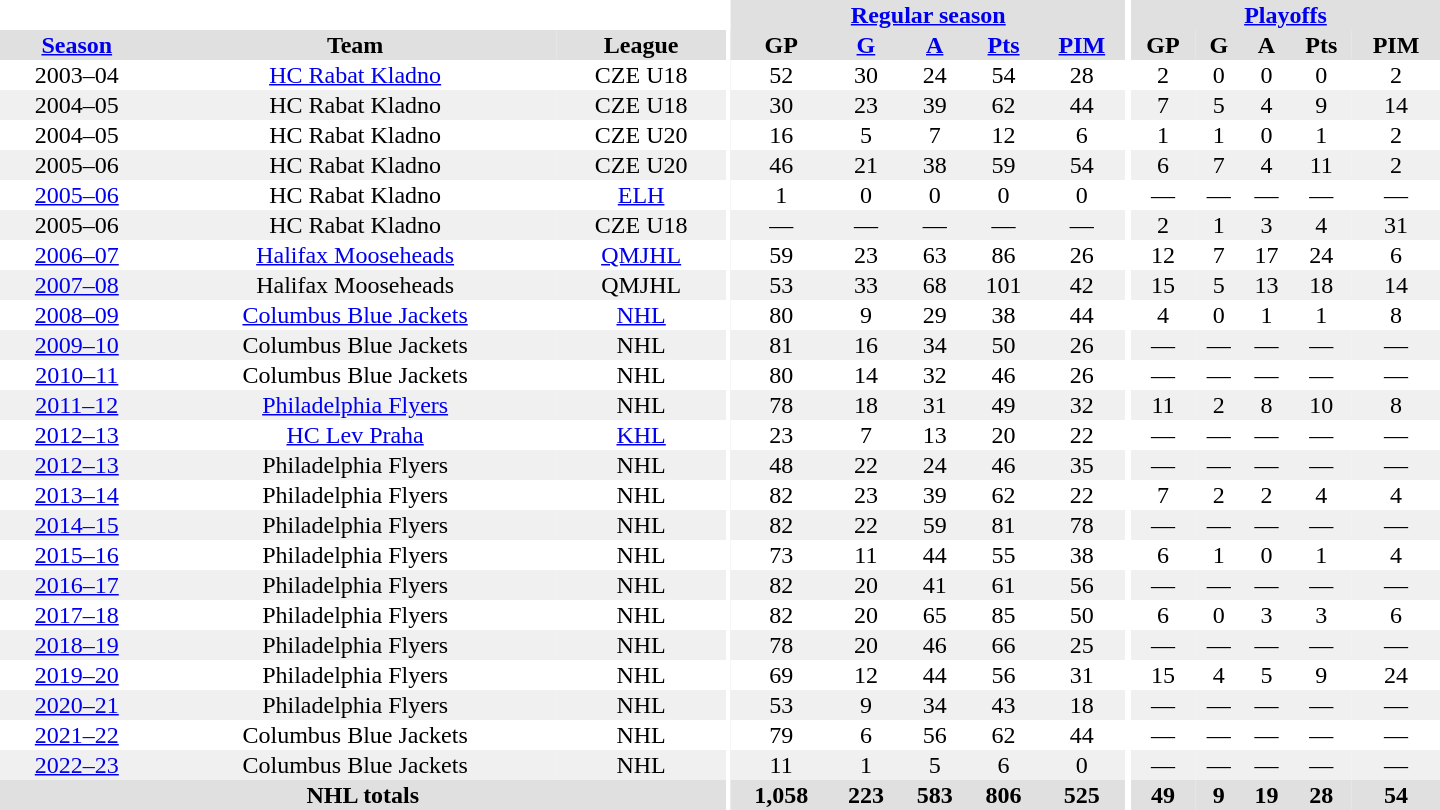<table border="0" cellpadding="1" cellspacing="0" style="text-align:center; width:60em">
<tr bgcolor="#e0e0e0">
<th colspan="3" bgcolor="#ffffff"></th>
<th rowspan="99" bgcolor="#ffffff"></th>
<th colspan="5"><a href='#'>Regular season</a></th>
<th rowspan="99" bgcolor="#ffffff"></th>
<th colspan="5"><a href='#'>Playoffs</a></th>
</tr>
<tr bgcolor="#e0e0e0">
<th><a href='#'>Season</a></th>
<th>Team</th>
<th>League</th>
<th>GP</th>
<th><a href='#'>G</a></th>
<th><a href='#'>A</a></th>
<th><a href='#'>Pts</a></th>
<th><a href='#'>PIM</a></th>
<th>GP</th>
<th>G</th>
<th>A</th>
<th>Pts</th>
<th>PIM</th>
</tr>
<tr>
<td>2003–04</td>
<td><a href='#'>HC Rabat Kladno</a></td>
<td>CZE U18</td>
<td>52</td>
<td>30</td>
<td>24</td>
<td>54</td>
<td>28</td>
<td>2</td>
<td>0</td>
<td>0</td>
<td>0</td>
<td>2</td>
</tr>
<tr bgcolor="#f0f0f0">
<td>2004–05</td>
<td>HC Rabat Kladno</td>
<td>CZE U18</td>
<td>30</td>
<td>23</td>
<td>39</td>
<td>62</td>
<td>44</td>
<td>7</td>
<td>5</td>
<td>4</td>
<td>9</td>
<td>14</td>
</tr>
<tr>
<td>2004–05</td>
<td>HC Rabat Kladno</td>
<td>CZE U20</td>
<td>16</td>
<td>5</td>
<td>7</td>
<td>12</td>
<td>6</td>
<td>1</td>
<td>1</td>
<td>0</td>
<td>1</td>
<td>2</td>
</tr>
<tr bgcolor="#f0f0f0">
<td>2005–06</td>
<td>HC Rabat Kladno</td>
<td>CZE U20</td>
<td>46</td>
<td>21</td>
<td>38</td>
<td>59</td>
<td>54</td>
<td>6</td>
<td>7</td>
<td>4</td>
<td>11</td>
<td>2</td>
</tr>
<tr>
<td><a href='#'>2005–06</a></td>
<td>HC Rabat Kladno</td>
<td><a href='#'>ELH</a></td>
<td>1</td>
<td>0</td>
<td>0</td>
<td>0</td>
<td>0</td>
<td>—</td>
<td>—</td>
<td>—</td>
<td>—</td>
<td>—</td>
</tr>
<tr bgcolor="#f0f0f0">
<td>2005–06</td>
<td>HC Rabat Kladno</td>
<td>CZE U18</td>
<td>—</td>
<td>—</td>
<td>—</td>
<td>—</td>
<td>—</td>
<td>2</td>
<td>1</td>
<td>3</td>
<td>4</td>
<td>31</td>
</tr>
<tr>
<td><a href='#'>2006–07</a></td>
<td><a href='#'>Halifax Mooseheads</a></td>
<td><a href='#'>QMJHL</a></td>
<td>59</td>
<td>23</td>
<td>63</td>
<td>86</td>
<td>26</td>
<td>12</td>
<td>7</td>
<td>17</td>
<td>24</td>
<td>6</td>
</tr>
<tr bgcolor="#f0f0f0">
<td><a href='#'>2007–08</a></td>
<td>Halifax Mooseheads</td>
<td>QMJHL</td>
<td>53</td>
<td>33</td>
<td>68</td>
<td>101</td>
<td>42</td>
<td>15</td>
<td>5</td>
<td>13</td>
<td>18</td>
<td>14</td>
</tr>
<tr>
<td><a href='#'>2008–09</a></td>
<td><a href='#'>Columbus Blue Jackets</a></td>
<td><a href='#'>NHL</a></td>
<td>80</td>
<td>9</td>
<td>29</td>
<td>38</td>
<td>44</td>
<td>4</td>
<td>0</td>
<td>1</td>
<td>1</td>
<td>8</td>
</tr>
<tr bgcolor="#f0f0f0">
<td><a href='#'>2009–10</a></td>
<td>Columbus Blue Jackets</td>
<td>NHL</td>
<td>81</td>
<td>16</td>
<td>34</td>
<td>50</td>
<td>26</td>
<td>—</td>
<td>—</td>
<td>—</td>
<td>—</td>
<td>—</td>
</tr>
<tr>
<td><a href='#'>2010–11</a></td>
<td>Columbus Blue Jackets</td>
<td>NHL</td>
<td>80</td>
<td>14</td>
<td>32</td>
<td>46</td>
<td>26</td>
<td>—</td>
<td>—</td>
<td>—</td>
<td>—</td>
<td>—</td>
</tr>
<tr bgcolor="#f0f0f0">
<td><a href='#'>2011–12</a></td>
<td><a href='#'>Philadelphia Flyers</a></td>
<td>NHL</td>
<td>78</td>
<td>18</td>
<td>31</td>
<td>49</td>
<td>32</td>
<td>11</td>
<td>2</td>
<td>8</td>
<td>10</td>
<td>8</td>
</tr>
<tr>
<td><a href='#'>2012–13</a></td>
<td><a href='#'>HC Lev Praha</a></td>
<td><a href='#'>KHL</a></td>
<td>23</td>
<td>7</td>
<td>13</td>
<td>20</td>
<td>22</td>
<td>—</td>
<td>—</td>
<td>—</td>
<td>—</td>
<td>—</td>
</tr>
<tr bgcolor="#f0f0f0">
<td><a href='#'>2012–13</a></td>
<td>Philadelphia Flyers</td>
<td>NHL</td>
<td>48</td>
<td>22</td>
<td>24</td>
<td>46</td>
<td>35</td>
<td>—</td>
<td>—</td>
<td>—</td>
<td>—</td>
<td>—</td>
</tr>
<tr>
<td><a href='#'>2013–14</a></td>
<td>Philadelphia Flyers</td>
<td>NHL</td>
<td>82</td>
<td>23</td>
<td>39</td>
<td>62</td>
<td>22</td>
<td>7</td>
<td>2</td>
<td>2</td>
<td>4</td>
<td>4</td>
</tr>
<tr bgcolor="#f0f0f0">
<td><a href='#'>2014–15</a></td>
<td>Philadelphia Flyers</td>
<td>NHL</td>
<td>82</td>
<td>22</td>
<td>59</td>
<td>81</td>
<td>78</td>
<td>—</td>
<td>—</td>
<td>—</td>
<td>—</td>
<td>—</td>
</tr>
<tr>
<td><a href='#'>2015–16</a></td>
<td>Philadelphia Flyers</td>
<td>NHL</td>
<td>73</td>
<td>11</td>
<td>44</td>
<td>55</td>
<td>38</td>
<td>6</td>
<td>1</td>
<td>0</td>
<td>1</td>
<td>4</td>
</tr>
<tr bgcolor="#f0f0f0">
<td><a href='#'>2016–17</a></td>
<td>Philadelphia Flyers</td>
<td>NHL</td>
<td>82</td>
<td>20</td>
<td>41</td>
<td>61</td>
<td>56</td>
<td>—</td>
<td>—</td>
<td>—</td>
<td>—</td>
<td>—</td>
</tr>
<tr>
<td><a href='#'>2017–18</a></td>
<td>Philadelphia Flyers</td>
<td>NHL</td>
<td>82</td>
<td>20</td>
<td>65</td>
<td>85</td>
<td>50</td>
<td>6</td>
<td>0</td>
<td>3</td>
<td>3</td>
<td>6</td>
</tr>
<tr bgcolor="#f0f0f0">
<td><a href='#'>2018–19</a></td>
<td>Philadelphia Flyers</td>
<td>NHL</td>
<td>78</td>
<td>20</td>
<td>46</td>
<td>66</td>
<td>25</td>
<td>—</td>
<td>—</td>
<td>—</td>
<td>—</td>
<td>—</td>
</tr>
<tr>
<td><a href='#'>2019–20</a></td>
<td>Philadelphia Flyers</td>
<td>NHL</td>
<td>69</td>
<td>12</td>
<td>44</td>
<td>56</td>
<td>31</td>
<td>15</td>
<td>4</td>
<td>5</td>
<td>9</td>
<td>24</td>
</tr>
<tr bgcolor="#f0f0f0">
<td><a href='#'>2020–21</a></td>
<td>Philadelphia Flyers</td>
<td>NHL</td>
<td>53</td>
<td>9</td>
<td>34</td>
<td>43</td>
<td>18</td>
<td>—</td>
<td>—</td>
<td>—</td>
<td>—</td>
<td>—</td>
</tr>
<tr>
<td><a href='#'>2021–22</a></td>
<td>Columbus Blue Jackets</td>
<td>NHL</td>
<td>79</td>
<td>6</td>
<td>56</td>
<td>62</td>
<td>44</td>
<td>—</td>
<td>—</td>
<td>—</td>
<td>—</td>
<td>—</td>
</tr>
<tr bgcolor="#f0f0f0">
<td><a href='#'>2022–23</a></td>
<td>Columbus Blue Jackets</td>
<td>NHL</td>
<td>11</td>
<td>1</td>
<td>5</td>
<td>6</td>
<td>0</td>
<td>—</td>
<td>—</td>
<td>—</td>
<td>—</td>
<td>—</td>
</tr>
<tr bgcolor="#e0e0e0">
<th colspan="3">NHL totals</th>
<th>1,058</th>
<th>223</th>
<th>583</th>
<th>806</th>
<th>525</th>
<th>49</th>
<th>9</th>
<th>19</th>
<th>28</th>
<th>54</th>
</tr>
</table>
